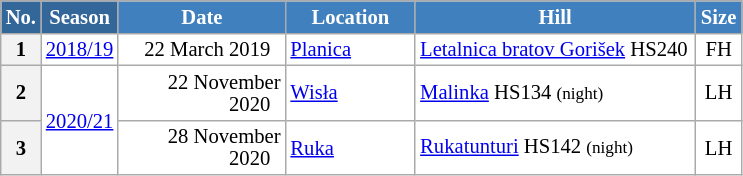<table class="wikitable sortable" style="font-size:86%; line-height:15px; text-align:left; border:grey solid 1px; border-collapse:collapse; background:#ffffff;">
<tr style="background:#efefef;">
<th style="background-color:#369; color:white; width:10px;">No.</th>
<th style="background-color:#369; color:white;  width:30px;">Season</th>
<th style="background-color:#4180be; color:white; width:105px;">Date</th>
<th style="background-color:#4180be; color:white; width:80px;">Location</th>
<th style="background-color:#4180be; color:white; width:180px;">Hill</th>
<th style="background-color:#4180be; color:white; width:25px;">Size</th>
</tr>
<tr>
<th scope=row scope="row" style="text-align:center;">1</th>
<td align=center><a href='#'>2018/19</a></td>
<td align=right>22 March 2019  </td>
<td> <a href='#'>Planica</a></td>
<td><a href='#'>Letalnica bratov Gorišek</a> HS240</td>
<td align=center>FH</td>
</tr>
<tr>
<th scope=row scope="row" style="text-align:center;">2</th>
<td align=center rowspan=2><a href='#'>2020/21</a></td>
<td align=right>22 November 2020  </td>
<td> <a href='#'>Wisła</a></td>
<td><a href='#'>Malinka</a> HS134 <small>(night)</small></td>
<td align=center>LH</td>
</tr>
<tr>
<th scope=row scope="row" style="text-align:center;">3</th>
<td align=right>28 November 2020  </td>
<td> <a href='#'>Ruka</a></td>
<td><a href='#'>Rukatunturi</a> HS142 <small>(night)</small></td>
<td align=center>LH</td>
</tr>
</table>
